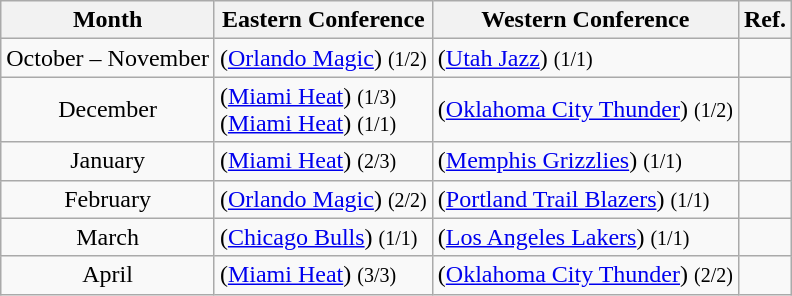<table class="wikitable sortable" border="1">
<tr>
<th>Month</th>
<th>Eastern Conference</th>
<th>Western Conference</th>
<th class=unsortable>Ref.</th>
</tr>
<tr>
<td align=center>October – November</td>
<td> (<a href='#'>Orlando Magic</a>) <small>(1/2)</small></td>
<td> (<a href='#'>Utah Jazz</a>) <small>(1/1)</small></td>
<td align=center></td>
</tr>
<tr>
<td align=center>December</td>
<td> (<a href='#'>Miami Heat</a>) <small>(1/3)</small><br> (<a href='#'>Miami Heat</a>) <small>(1/1)</small></td>
<td> (<a href='#'>Oklahoma City Thunder</a>) <small>(1/2)</small></td>
<td align=center></td>
</tr>
<tr>
<td align=center>January</td>
<td> (<a href='#'>Miami Heat</a>) <small>(2/3)</small></td>
<td> (<a href='#'>Memphis Grizzlies</a>) <small>(1/1)</small></td>
<td align=center></td>
</tr>
<tr>
<td align=center>February</td>
<td> (<a href='#'>Orlando Magic</a>) <small>(2/2)</small></td>
<td> (<a href='#'>Portland Trail Blazers</a>) <small>(1/1)</small></td>
<td align=center></td>
</tr>
<tr>
<td align=center>March</td>
<td> (<a href='#'>Chicago Bulls</a>) <small>(1/1)</small></td>
<td> (<a href='#'>Los Angeles Lakers</a>) <small>(1/1)</small></td>
<td align=center></td>
</tr>
<tr>
<td align=center>April</td>
<td> (<a href='#'>Miami Heat</a>) <small>(3/3)</small></td>
<td> (<a href='#'>Oklahoma City Thunder</a>) <small>(2/2)</small></td>
<td align=center></td>
</tr>
</table>
